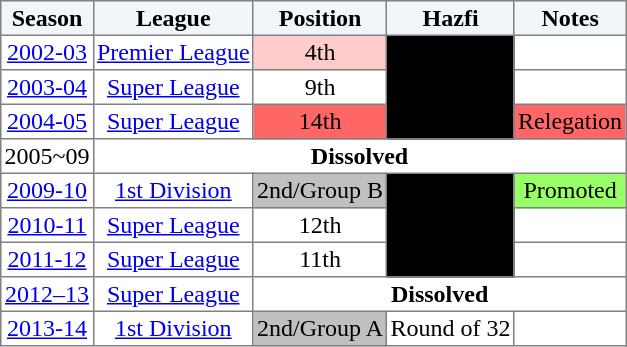<table border="1" cellpadding="2" style="border-collapse:collapse; text-align:center; font-size:normal;">
<tr style="background:#f0f6fa;">
<th>Season</th>
<th>League</th>
<th>Position</th>
<th>Hazfi</th>
<th>Notes</th>
</tr>
<tr>
<td><a href='#'>2002-03</a></td>
<td><a href='#'>Premier League</a></td>
<td bgcolor=#FFCCCC>4th</td>
<td rowspan=3 bgcolor= black></td>
<td></td>
</tr>
<tr>
<td><a href='#'>2003-04</a></td>
<td><a href='#'>Super League</a></td>
<td>9th</td>
<td></td>
</tr>
<tr>
<td><a href='#'>2004-05</a></td>
<td><a href='#'>Super League</a></td>
<td bgcolor=FF6666>14th</td>
<td bgcolor=FF6666>Relegation</td>
</tr>
<tr>
<td>2005~09</td>
<th colspan=4>Dissolved</th>
</tr>
<tr>
<td><a href='#'>2009-10</a></td>
<td><a href='#'>1st Division</a></td>
<td bgcolor=silver>2nd/Group B</td>
<td rowspan=3 bgcolor= black></td>
<td bgcolor=99FF66>Promoted </td>
</tr>
<tr>
<td><a href='#'>2010-11</a></td>
<td><a href='#'>Super League</a></td>
<td>12th</td>
<td></td>
</tr>
<tr>
<td><a href='#'>2011-12</a></td>
<td><a href='#'>Super League</a></td>
<td>11th</td>
<td></td>
</tr>
<tr>
<td><a href='#'>2012–13</a></td>
<td><a href='#'>Super League</a></td>
<th colspan=3>Dissolved</th>
</tr>
<tr>
<td><a href='#'>2013-14</a></td>
<td><a href='#'>1st Division</a></td>
<td bgcolor=silver>2nd/Group A</td>
<td>Round of 32</td>
<td></td>
</tr>
</table>
